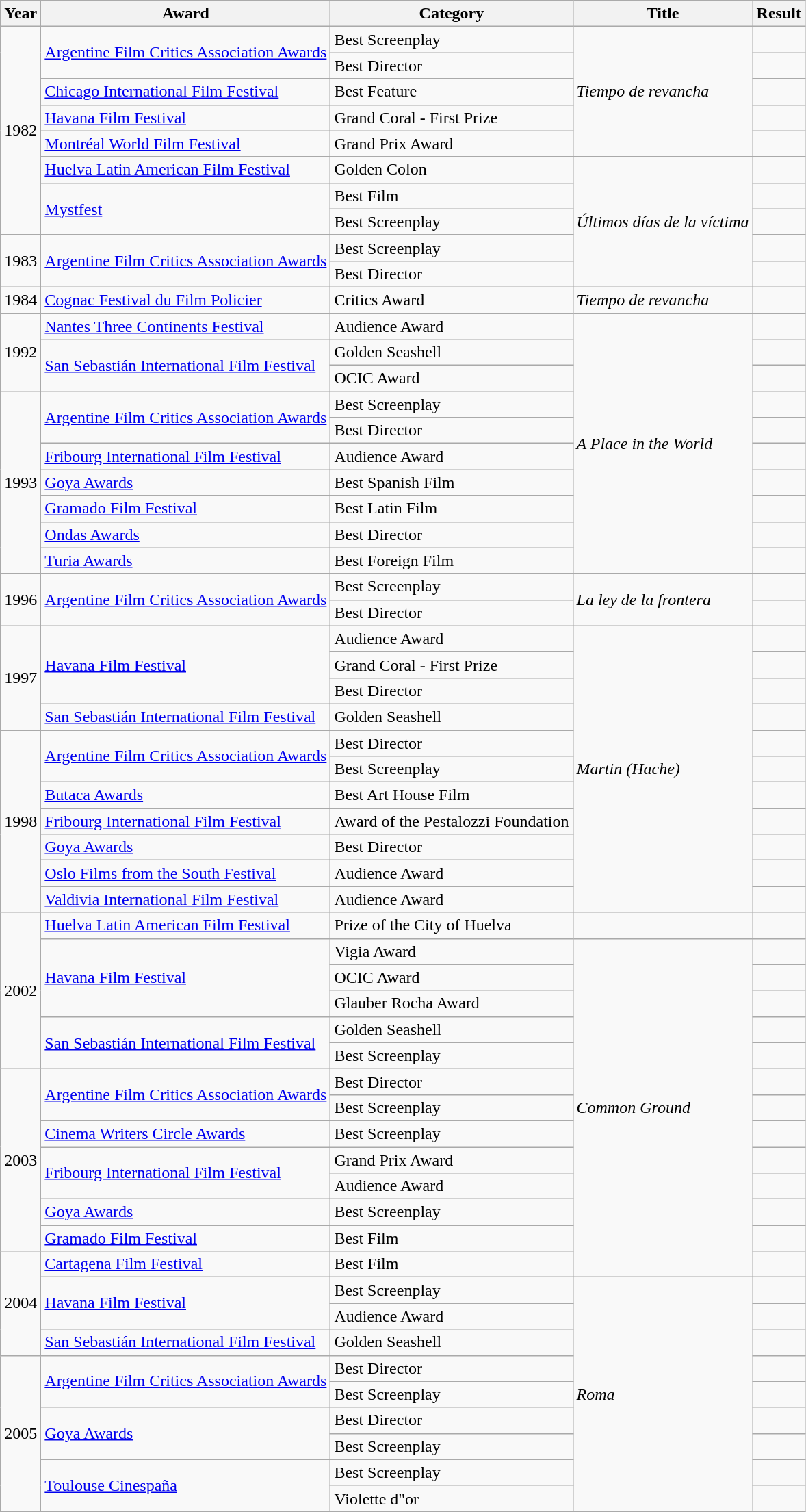<table class="wikitable sortable">
<tr>
<th>Year</th>
<th>Award</th>
<th>Category</th>
<th>Title</th>
<th>Result</th>
</tr>
<tr>
<td rowspan=8>1982</td>
<td rowspan=2><a href='#'>Argentine Film Critics Association Awards</a></td>
<td>Best Screenplay</td>
<td rowspan=5><em>Tiempo de revancha</em></td>
<td></td>
</tr>
<tr>
<td>Best Director</td>
<td></td>
</tr>
<tr>
<td><a href='#'>Chicago International Film Festival</a></td>
<td>Best Feature</td>
<td></td>
</tr>
<tr>
<td><a href='#'>Havana Film Festival</a></td>
<td>Grand Coral - First Prize</td>
<td></td>
</tr>
<tr>
<td><a href='#'>Montréal World Film Festival</a></td>
<td>Grand Prix Award</td>
<td></td>
</tr>
<tr>
<td><a href='#'>Huelva Latin American Film Festival</a></td>
<td>Golden Colon</td>
<td rowspan=5><em>Últimos días de la víctima</em></td>
<td></td>
</tr>
<tr>
<td rowspan=2><a href='#'>Mystfest</a></td>
<td>Best Film</td>
<td></td>
</tr>
<tr>
<td>Best Screenplay</td>
<td></td>
</tr>
<tr>
<td rowspan=2>1983</td>
<td rowspan=2><a href='#'>Argentine Film Critics Association Awards</a></td>
<td>Best Screenplay</td>
<td></td>
</tr>
<tr>
<td>Best Director</td>
<td></td>
</tr>
<tr>
<td>1984</td>
<td><a href='#'>Cognac Festival du Film Policier</a></td>
<td>Critics Award</td>
<td><em>Tiempo de revancha</em></td>
<td></td>
</tr>
<tr>
<td rowspan=3>1992</td>
<td><a href='#'>Nantes Three Continents Festival</a></td>
<td>Audience Award</td>
<td rowspan=10><em>A Place in the World</em></td>
<td></td>
</tr>
<tr>
<td rowspan=2><a href='#'>San Sebastián International Film Festival</a></td>
<td>Golden Seashell</td>
<td></td>
</tr>
<tr>
<td>OCIC Award</td>
<td></td>
</tr>
<tr>
<td rowspan=7>1993</td>
<td rowspan=2><a href='#'>Argentine Film Critics Association Awards</a></td>
<td>Best Screenplay</td>
<td></td>
</tr>
<tr>
<td>Best Director</td>
<td></td>
</tr>
<tr>
<td><a href='#'>Fribourg International Film Festival</a></td>
<td>Audience Award</td>
<td></td>
</tr>
<tr>
<td><a href='#'>Goya Awards</a></td>
<td>Best Spanish Film</td>
<td></td>
</tr>
<tr>
<td><a href='#'>Gramado Film Festival</a></td>
<td>Best Latin Film</td>
<td></td>
</tr>
<tr>
<td><a href='#'>Ondas Awards</a></td>
<td>Best Director</td>
<td></td>
</tr>
<tr>
<td><a href='#'>Turia Awards</a></td>
<td>Best Foreign Film</td>
<td></td>
</tr>
<tr>
<td rowspan=2>1996</td>
<td rowspan=2><a href='#'>Argentine Film Critics Association Awards</a></td>
<td>Best Screenplay</td>
<td rowspan=2><em>La ley de la frontera</em></td>
<td></td>
</tr>
<tr>
<td>Best Director</td>
<td></td>
</tr>
<tr>
<td rowspan=4>1997</td>
<td rowspan=3><a href='#'>Havana Film Festival</a></td>
<td>Audience Award</td>
<td rowspan=11><em>Martin (Hache)</em></td>
<td></td>
</tr>
<tr>
<td>Grand Coral - First Prize</td>
<td></td>
</tr>
<tr>
<td>Best Director</td>
<td></td>
</tr>
<tr>
<td><a href='#'>San Sebastián International Film Festival</a></td>
<td>Golden Seashell</td>
<td></td>
</tr>
<tr>
<td rowspan=7>1998</td>
<td rowspan=2><a href='#'>Argentine Film Critics Association Awards</a></td>
<td>Best Director</td>
<td></td>
</tr>
<tr>
<td>Best Screenplay</td>
<td></td>
</tr>
<tr>
<td><a href='#'>Butaca Awards</a></td>
<td>Best Art House Film</td>
<td></td>
</tr>
<tr>
<td><a href='#'>Fribourg International Film Festival</a></td>
<td>Award of the Pestalozzi Foundation</td>
<td></td>
</tr>
<tr>
<td><a href='#'>Goya Awards</a></td>
<td>Best Director</td>
<td></td>
</tr>
<tr>
<td><a href='#'>Oslo Films from the South Festival</a></td>
<td>Audience Award</td>
<td></td>
</tr>
<tr>
<td><a href='#'>Valdivia International Film Festival</a></td>
<td>Audience Award</td>
<td></td>
</tr>
<tr>
<td rowspan=6>2002</td>
<td><a href='#'>Huelva Latin American Film Festival</a></td>
<td>Prize of the City of Huelva</td>
<td></td>
<td></td>
</tr>
<tr>
<td rowspan=3><a href='#'>Havana Film Festival</a></td>
<td>Vigia Award</td>
<td rowspan=13><em>Common Ground</em></td>
<td></td>
</tr>
<tr>
<td>OCIC Award</td>
<td></td>
</tr>
<tr>
<td>Glauber Rocha Award</td>
<td></td>
</tr>
<tr>
<td rowspan=2><a href='#'>San Sebastián International Film Festival</a></td>
<td>Golden Seashell</td>
<td></td>
</tr>
<tr>
<td>Best Screenplay</td>
<td></td>
</tr>
<tr>
<td rowspan=7>2003</td>
<td rowspan=2><a href='#'>Argentine Film Critics Association Awards</a></td>
<td>Best Director</td>
<td></td>
</tr>
<tr>
<td>Best Screenplay</td>
<td></td>
</tr>
<tr>
<td><a href='#'>Cinema Writers Circle Awards</a></td>
<td>Best Screenplay</td>
<td></td>
</tr>
<tr>
<td rowspan=2><a href='#'>Fribourg International Film Festival</a></td>
<td>Grand Prix Award</td>
<td></td>
</tr>
<tr>
<td>Audience Award</td>
<td></td>
</tr>
<tr>
<td><a href='#'>Goya Awards</a></td>
<td>Best Screenplay</td>
<td></td>
</tr>
<tr>
<td><a href='#'>Gramado Film Festival</a></td>
<td>Best Film</td>
<td></td>
</tr>
<tr>
<td rowspan=4>2004</td>
<td><a href='#'>Cartagena Film Festival</a></td>
<td>Best Film</td>
<td></td>
</tr>
<tr>
<td rowspan=2><a href='#'>Havana Film Festival</a></td>
<td>Best Screenplay</td>
<td rowspan=9><em>Roma</em></td>
<td></td>
</tr>
<tr>
<td>Audience Award</td>
<td></td>
</tr>
<tr>
<td><a href='#'>San Sebastián International Film Festival</a></td>
<td>Golden Seashell</td>
<td></td>
</tr>
<tr>
<td rowspan=6>2005</td>
<td rowspan=2><a href='#'>Argentine Film Critics Association Awards</a></td>
<td>Best Director</td>
<td></td>
</tr>
<tr>
<td>Best Screenplay</td>
<td></td>
</tr>
<tr>
<td rowspan=2><a href='#'>Goya Awards</a></td>
<td>Best Director</td>
<td></td>
</tr>
<tr>
<td>Best Screenplay</td>
<td></td>
</tr>
<tr>
<td rowspan=2><a href='#'>Toulouse Cinespaña</a></td>
<td>Best Screenplay</td>
<td></td>
</tr>
<tr>
<td>Violette d"or</td>
<td></td>
</tr>
</table>
